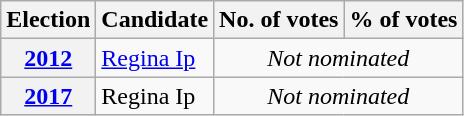<table class=wikitable style="text-align: right;">
<tr align=center>
<th>Election</th>
<th>Candidate</th>
<th>No. of votes</th>
<th>% of votes</th>
</tr>
<tr>
<th><a href='#'>2012</a></th>
<td align=left><a href='#'>Regina Ip</a></td>
<td colspan=2 align=center><em>Not nominated</em></td>
</tr>
<tr>
<th><a href='#'>2017</a></th>
<td align=left>Regina Ip</td>
<td colspan=2 align=center><em>Not nominated</em></td>
</tr>
</table>
